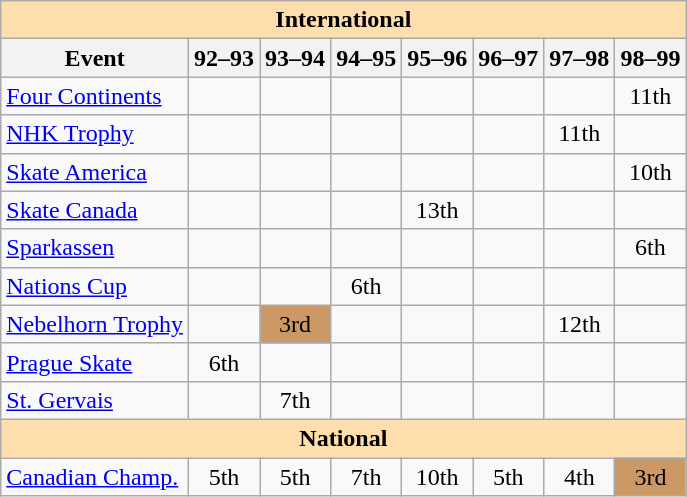<table class="wikitable" style="text-align:center">
<tr>
<th style="background-color: #ffdead; " colspan=8 align=center>International</th>
</tr>
<tr>
<th>Event</th>
<th>92–93</th>
<th>93–94</th>
<th>94–95</th>
<th>95–96</th>
<th>96–97</th>
<th>97–98</th>
<th>98–99</th>
</tr>
<tr>
<td align=left><a href='#'>Four Continents</a></td>
<td></td>
<td></td>
<td></td>
<td></td>
<td></td>
<td></td>
<td>11th</td>
</tr>
<tr>
<td align=left> <a href='#'>NHK Trophy</a></td>
<td></td>
<td></td>
<td></td>
<td></td>
<td></td>
<td>11th</td>
<td></td>
</tr>
<tr>
<td align=left> <a href='#'>Skate America</a></td>
<td></td>
<td></td>
<td></td>
<td></td>
<td></td>
<td></td>
<td>10th</td>
</tr>
<tr>
<td align=left> <a href='#'>Skate Canada</a></td>
<td></td>
<td></td>
<td></td>
<td>13th</td>
<td></td>
<td></td>
<td></td>
</tr>
<tr>
<td align=left> <a href='#'>Sparkassen</a></td>
<td></td>
<td></td>
<td></td>
<td></td>
<td></td>
<td></td>
<td>6th</td>
</tr>
<tr>
<td align=left><a href='#'>Nations Cup</a></td>
<td></td>
<td></td>
<td>6th</td>
<td></td>
<td></td>
<td></td>
<td></td>
</tr>
<tr>
<td align=left><a href='#'>Nebelhorn Trophy</a></td>
<td></td>
<td bgcolor=cc9966>3rd</td>
<td></td>
<td></td>
<td></td>
<td>12th</td>
<td></td>
</tr>
<tr>
<td align=left><a href='#'>Prague Skate</a></td>
<td>6th</td>
<td></td>
<td></td>
<td></td>
<td></td>
<td></td>
<td></td>
</tr>
<tr>
<td align=left><a href='#'>St. Gervais</a></td>
<td></td>
<td>7th</td>
<td></td>
<td></td>
<td></td>
<td></td>
<td></td>
</tr>
<tr>
<th style="background-color: #ffdead; " colspan=8 align=center>National</th>
</tr>
<tr>
<td align=left><a href='#'>Canadian Champ.</a></td>
<td>5th</td>
<td>5th</td>
<td>7th</td>
<td>10th</td>
<td>5th</td>
<td>4th</td>
<td bgcolor=cc9966>3rd</td>
</tr>
</table>
